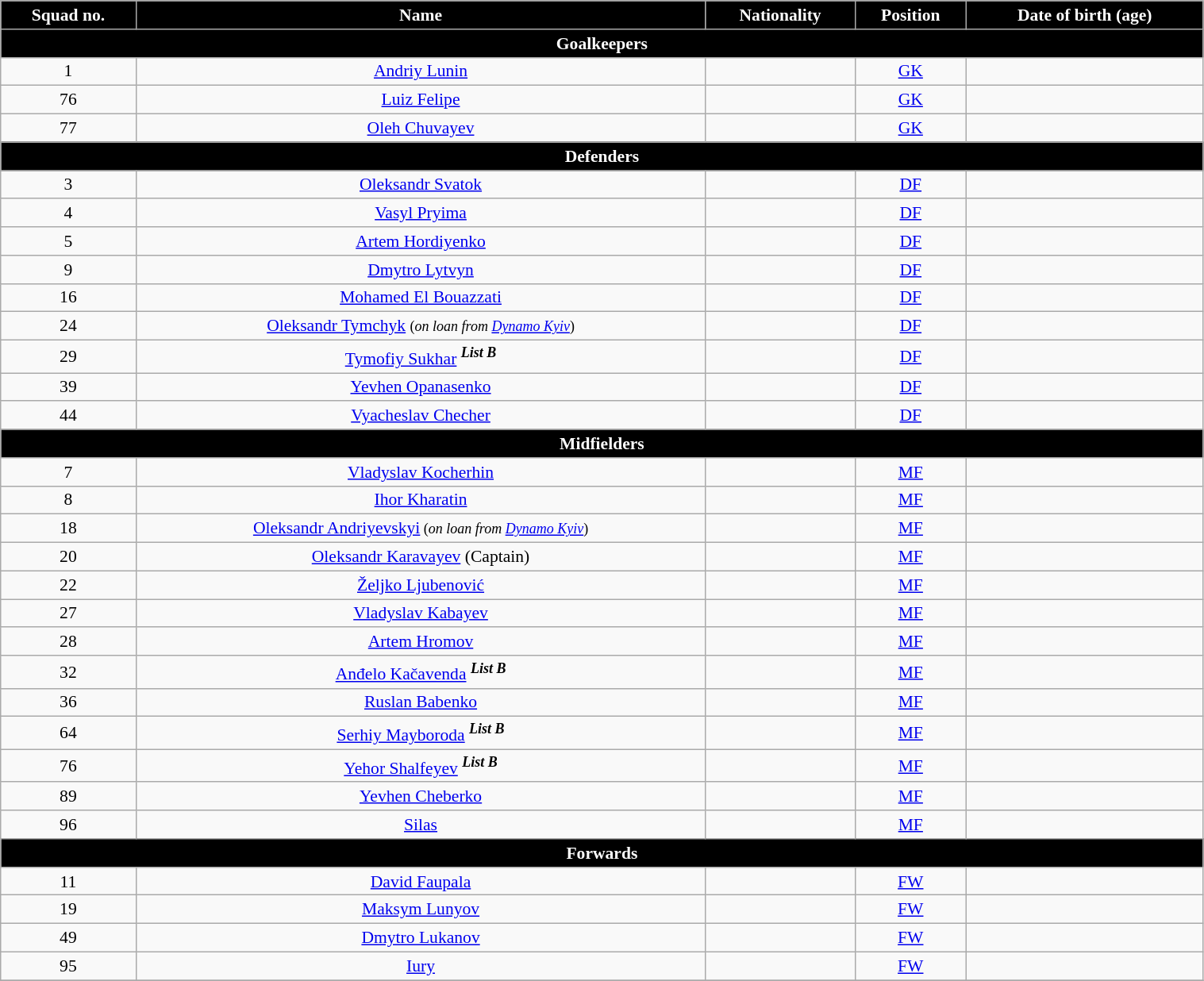<table class="wikitable" style="text-align:center; font-size:90%; width:80%">
<tr>
<th style="background:black; color:#FFFFFF; text-align:center">Squad no.</th>
<th style="background:black; color:#FFFFFF; text-align:center">Name</th>
<th style="background:black; color:#FFFFFF; text-align:center">Nationality</th>
<th style="background:black; color:#FFFFFF; text-align:center">Position</th>
<th style="background:black; color:#FFFFFF; text-align:center">Date of birth (age)</th>
</tr>
<tr>
<th colspan=6 style="background:black; color:#FFFFFF; text-align:center">Goalkeepers</th>
</tr>
<tr>
<td>1</td>
<td><a href='#'>Andriy Lunin</a></td>
<td></td>
<td><a href='#'>GK</a></td>
<td></td>
</tr>
<tr>
<td>76</td>
<td><a href='#'>Luiz Felipe</a></td>
<td></td>
<td><a href='#'>GK</a></td>
<td></td>
</tr>
<tr>
<td>77</td>
<td><a href='#'>Oleh Chuvayev</a></td>
<td></td>
<td><a href='#'>GK</a></td>
<td></td>
</tr>
<tr>
<th colspan=6 style="background:black; color:#FFFFFF; text-align:center">Defenders</th>
</tr>
<tr>
<td>3</td>
<td><a href='#'>Oleksandr Svatok</a></td>
<td></td>
<td><a href='#'>DF</a></td>
<td></td>
</tr>
<tr>
<td>4</td>
<td><a href='#'>Vasyl Pryima</a></td>
<td></td>
<td><a href='#'>DF</a></td>
<td></td>
</tr>
<tr>
<td>5</td>
<td><a href='#'>Artem Hordiyenko</a></td>
<td></td>
<td><a href='#'>DF</a></td>
<td></td>
</tr>
<tr>
<td>9</td>
<td><a href='#'>Dmytro Lytvyn</a></td>
<td></td>
<td><a href='#'>DF</a></td>
<td></td>
</tr>
<tr>
<td>16</td>
<td><a href='#'>Mohamed El Bouazzati</a></td>
<td></td>
<td><a href='#'>DF</a></td>
<td></td>
</tr>
<tr>
<td>24</td>
<td><a href='#'>Oleksandr Tymchyk</a> <small> (<em>on loan from <a href='#'>Dynamo Kyiv</a></em>)</small></td>
<td></td>
<td><a href='#'>DF</a></td>
<td></td>
</tr>
<tr>
<td>29</td>
<td><a href='#'>Tymofiy Sukhar</a> <sup><strong><em>List B</em></strong></sup></td>
<td></td>
<td><a href='#'>DF</a></td>
<td></td>
</tr>
<tr>
<td>39</td>
<td><a href='#'>Yevhen Opanasenko</a></td>
<td></td>
<td><a href='#'>DF</a></td>
<td></td>
</tr>
<tr>
<td>44</td>
<td><a href='#'>Vyacheslav Checher</a></td>
<td></td>
<td><a href='#'>DF</a></td>
<td></td>
</tr>
<tr>
<th colspan=6 style="background:black; color:#FFFFFF; text-align:center">Midfielders</th>
</tr>
<tr>
<td>7</td>
<td><a href='#'>Vladyslav Kocherhin</a></td>
<td></td>
<td><a href='#'>MF</a></td>
<td></td>
</tr>
<tr>
<td>8</td>
<td><a href='#'>Ihor Kharatin</a></td>
<td></td>
<td><a href='#'>MF</a></td>
<td></td>
</tr>
<tr>
<td>18</td>
<td><a href='#'>Oleksandr Andriyevskyi</a><small> (<em>on loan from <a href='#'>Dynamo Kyiv</a></em>)</small></td>
<td></td>
<td><a href='#'>MF</a></td>
<td></td>
</tr>
<tr>
<td>20</td>
<td><a href='#'>Oleksandr Karavayev</a> (Captain)</td>
<td></td>
<td><a href='#'>MF</a></td>
<td></td>
</tr>
<tr>
<td>22</td>
<td><a href='#'>Željko Ljubenović</a></td>
<td></td>
<td><a href='#'>MF</a></td>
<td></td>
</tr>
<tr>
<td>27</td>
<td><a href='#'>Vladyslav Kabayev</a></td>
<td></td>
<td><a href='#'>MF</a></td>
<td></td>
</tr>
<tr>
<td>28</td>
<td><a href='#'>Artem Hromov</a></td>
<td></td>
<td><a href='#'>MF</a></td>
<td></td>
</tr>
<tr>
<td>32</td>
<td><a href='#'>Anđelo Kačavenda</a> <sup><strong><em>List B</em></strong></sup></td>
<td></td>
<td><a href='#'>MF</a></td>
<td></td>
</tr>
<tr>
<td>36</td>
<td><a href='#'>Ruslan Babenko</a></td>
<td></td>
<td><a href='#'>MF</a></td>
<td></td>
</tr>
<tr>
<td>64</td>
<td><a href='#'>Serhiy Mayboroda</a> <sup><strong><em>List B</em></strong></sup></td>
<td></td>
<td><a href='#'>MF</a></td>
<td></td>
</tr>
<tr>
<td>76</td>
<td><a href='#'>Yehor Shalfeyev</a> <sup><strong><em>List B</em></strong></sup></td>
<td></td>
<td><a href='#'>MF</a></td>
<td></td>
</tr>
<tr>
<td>89</td>
<td><a href='#'>Yevhen Cheberko</a></td>
<td></td>
<td><a href='#'>MF</a></td>
<td></td>
</tr>
<tr>
<td>96</td>
<td><a href='#'>Silas</a></td>
<td></td>
<td><a href='#'>MF</a></td>
<td></td>
</tr>
<tr>
<th colspan=7 style="background:black; color:#FFFFFF; text-align:center">Forwards</th>
</tr>
<tr>
<td>11</td>
<td><a href='#'>David Faupala</a></td>
<td></td>
<td><a href='#'>FW</a></td>
<td></td>
</tr>
<tr>
<td>19</td>
<td><a href='#'>Maksym Lunyov</a></td>
<td></td>
<td><a href='#'>FW</a></td>
<td></td>
</tr>
<tr>
<td>49</td>
<td><a href='#'>Dmytro Lukanov</a></td>
<td></td>
<td><a href='#'>FW</a></td>
<td></td>
</tr>
<tr>
<td>95</td>
<td><a href='#'>Iury</a></td>
<td></td>
<td><a href='#'>FW</a></td>
<td></td>
</tr>
<tr>
</tr>
</table>
